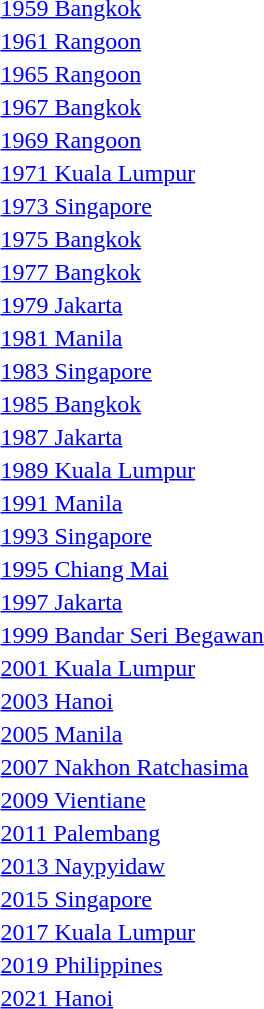<table>
<tr>
<td><a href='#'>1959 Bangkok</a></td>
<td></td>
<td></td>
<td></td>
</tr>
<tr>
<td><a href='#'>1961 Rangoon</a></td>
<td></td>
<td></td>
<td></td>
</tr>
<tr>
<td><a href='#'>1965 Rangoon</a></td>
<td></td>
<td></td>
<td></td>
</tr>
<tr>
<td><a href='#'>1967 Bangkok</a></td>
<td></td>
<td></td>
<td></td>
</tr>
<tr>
<td><a href='#'>1969 Rangoon</a></td>
<td></td>
<td></td>
<td></td>
</tr>
<tr>
<td><a href='#'>1971 Kuala Lumpur</a></td>
<td></td>
<td></td>
<td></td>
</tr>
<tr>
<td><a href='#'>1973 Singapore</a></td>
<td></td>
<td></td>
<td></td>
</tr>
<tr>
<td><a href='#'>1975 Bangkok</a></td>
<td></td>
<td></td>
<td></td>
</tr>
<tr>
<td><a href='#'>1977 Bangkok</a></td>
<td></td>
<td></td>
<td></td>
</tr>
<tr>
<td><a href='#'>1979 Jakarta</a></td>
<td></td>
<td></td>
<td></td>
</tr>
<tr>
<td><a href='#'>1981 Manila</a></td>
<td></td>
<td></td>
<td></td>
</tr>
<tr>
<td><a href='#'>1983 Singapore</a></td>
<td></td>
<td></td>
<td></td>
</tr>
<tr>
<td><a href='#'>1985 Bangkok</a></td>
<td></td>
<td></td>
<td></td>
</tr>
<tr>
<td><a href='#'>1987 Jakarta</a></td>
<td></td>
<td></td>
<td></td>
</tr>
<tr>
<td><a href='#'>1989 Kuala Lumpur</a></td>
<td></td>
<td></td>
<td></td>
</tr>
<tr>
<td><a href='#'>1991 Manila</a></td>
<td></td>
<td></td>
<td></td>
</tr>
<tr>
<td><a href='#'>1993 Singapore</a></td>
<td></td>
<td></td>
<td></td>
</tr>
<tr>
<td><a href='#'>1995 Chiang Mai</a></td>
<td></td>
<td></td>
<td></td>
</tr>
<tr>
<td><a href='#'>1997 Jakarta</a></td>
<td></td>
<td></td>
<td></td>
</tr>
<tr>
<td><a href='#'>1999 Bandar Seri Begawan</a></td>
<td></td>
<td></td>
<td></td>
</tr>
<tr>
<td><a href='#'>2001 Kuala Lumpur</a></td>
<td></td>
<td></td>
<td></td>
</tr>
<tr>
<td><a href='#'>2003 Hanoi</a></td>
<td></td>
<td></td>
<td></td>
</tr>
<tr>
<td><a href='#'>2005 Manila</a></td>
<td></td>
<td></td>
<td></td>
</tr>
<tr>
<td><a href='#'>2007 Nakhon Ratchasima</a></td>
<td></td>
<td></td>
<td></td>
</tr>
<tr>
<td><a href='#'>2009 Vientiane</a></td>
<td></td>
<td></td>
<td></td>
</tr>
<tr>
<td><a href='#'>2011 Palembang</a></td>
<td></td>
<td></td>
<td></td>
</tr>
<tr>
<td><a href='#'>2013 Naypyidaw</a></td>
<td></td>
<td></td>
<td></td>
</tr>
<tr>
<td><a href='#'>2015 Singapore</a></td>
<td></td>
<td></td>
<td></td>
</tr>
<tr>
<td><a href='#'>2017 Kuala Lumpur</a></td>
<td></td>
<td></td>
<td></td>
</tr>
<tr>
<td><a href='#'>2019 Philippines</a></td>
<td></td>
<td></td>
<td></td>
</tr>
<tr>
<td><a href='#'>2021 Hanoi</a></td>
<td></td>
<td></td>
<td></td>
</tr>
<tr>
</tr>
</table>
